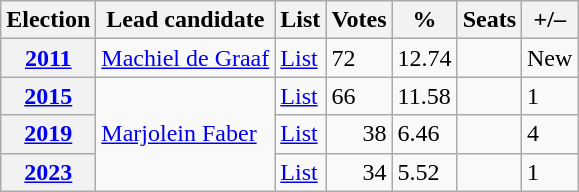<table class="wikitable sortable defaultright col2left col3left">
<tr>
<th>Election</th>
<th>Lead candidate</th>
<th class="unsortable">List</th>
<th>Votes</th>
<th>%</th>
<th>Seats</th>
<th>+/–</th>
</tr>
<tr>
<th><a href='#'>2011</a></th>
<td><a href='#'>Machiel de Graaf</a></td>
<td><a href='#'>List</a></td>
<td>72</td>
<td>12.74</td>
<td></td>
<td>New</td>
</tr>
<tr>
<th><a href='#'>2015</a></th>
<td rowspan="3"><a href='#'>Marjolein Faber</a></td>
<td><a href='#'>List</a></td>
<td>66</td>
<td>11.58</td>
<td></td>
<td> 1</td>
</tr>
<tr>
<th><a href='#'>2019</a></th>
<td><a href='#'>List</a></td>
<td style="text-align:right">38</td>
<td>6.46</td>
<td></td>
<td> 4</td>
</tr>
<tr>
<th><a href='#'>2023</a></th>
<td><a href='#'>List</a></td>
<td style="text-align:right">34</td>
<td>5.52</td>
<td></td>
<td> 1</td>
</tr>
</table>
